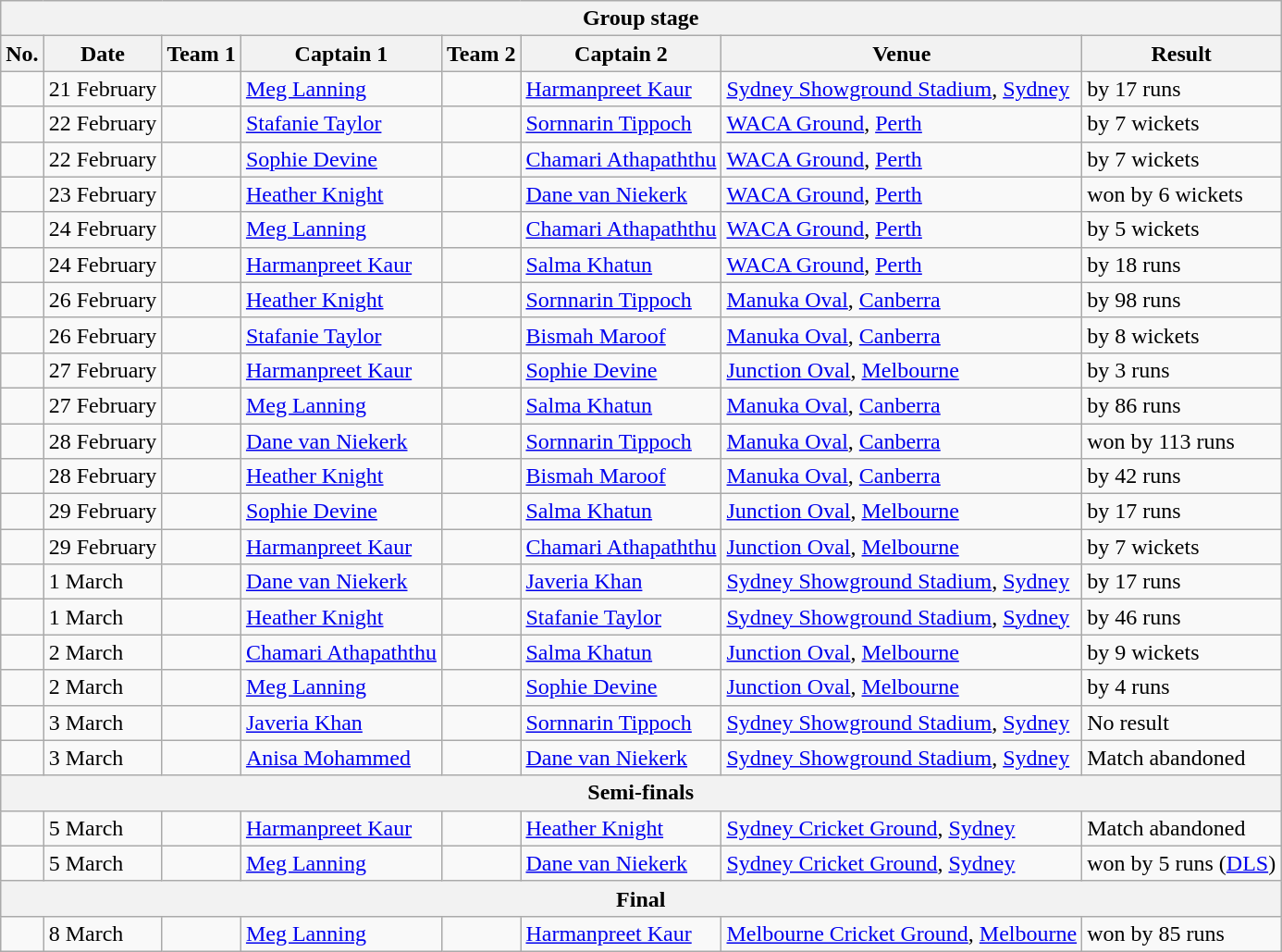<table class="wikitable">
<tr>
<th colspan="9">Group stage</th>
</tr>
<tr>
<th>No.</th>
<th>Date</th>
<th>Team 1</th>
<th>Captain 1</th>
<th>Team 2</th>
<th>Captain 2</th>
<th>Venue</th>
<th>Result</th>
</tr>
<tr>
<td></td>
<td>21 February</td>
<td></td>
<td><a href='#'>Meg Lanning</a></td>
<td></td>
<td><a href='#'>Harmanpreet Kaur</a></td>
<td><a href='#'>Sydney Showground Stadium</a>, <a href='#'>Sydney</a></td>
<td> by 17 runs</td>
</tr>
<tr>
<td></td>
<td>22 February</td>
<td></td>
<td><a href='#'>Stafanie Taylor</a></td>
<td></td>
<td><a href='#'>Sornnarin Tippoch</a></td>
<td><a href='#'>WACA Ground</a>, <a href='#'>Perth</a></td>
<td> by 7 wickets</td>
</tr>
<tr>
<td></td>
<td>22 February</td>
<td></td>
<td><a href='#'>Sophie Devine</a></td>
<td></td>
<td><a href='#'>Chamari Athapaththu</a></td>
<td><a href='#'>WACA Ground</a>, <a href='#'>Perth</a></td>
<td> by 7 wickets</td>
</tr>
<tr>
<td></td>
<td>23 February</td>
<td></td>
<td><a href='#'>Heather Knight</a></td>
<td></td>
<td><a href='#'>Dane van Niekerk</a></td>
<td><a href='#'>WACA Ground</a>, <a href='#'>Perth</a></td>
<td> won by 6 wickets</td>
</tr>
<tr>
<td></td>
<td>24 February</td>
<td></td>
<td><a href='#'>Meg Lanning</a></td>
<td></td>
<td><a href='#'>Chamari Athapaththu</a></td>
<td><a href='#'>WACA Ground</a>, <a href='#'>Perth</a></td>
<td> by 5 wickets</td>
</tr>
<tr>
<td></td>
<td>24 February</td>
<td></td>
<td><a href='#'>Harmanpreet Kaur</a></td>
<td></td>
<td><a href='#'>Salma Khatun</a></td>
<td><a href='#'>WACA Ground</a>, <a href='#'>Perth</a></td>
<td> by 18 runs</td>
</tr>
<tr>
<td></td>
<td>26 February</td>
<td></td>
<td><a href='#'>Heather Knight</a></td>
<td></td>
<td><a href='#'>Sornnarin Tippoch</a></td>
<td><a href='#'>Manuka Oval</a>, <a href='#'>Canberra</a></td>
<td> by 98 runs</td>
</tr>
<tr>
<td></td>
<td>26 February</td>
<td></td>
<td><a href='#'>Stafanie Taylor</a></td>
<td></td>
<td><a href='#'>Bismah Maroof</a></td>
<td><a href='#'>Manuka Oval</a>, <a href='#'>Canberra</a></td>
<td> by 8 wickets</td>
</tr>
<tr>
<td></td>
<td>27 February</td>
<td></td>
<td><a href='#'>Harmanpreet Kaur</a></td>
<td></td>
<td><a href='#'>Sophie Devine</a></td>
<td><a href='#'>Junction Oval</a>, <a href='#'>Melbourne</a></td>
<td> by 3 runs</td>
</tr>
<tr>
<td></td>
<td>27 February</td>
<td></td>
<td><a href='#'>Meg Lanning</a></td>
<td></td>
<td><a href='#'>Salma Khatun</a></td>
<td><a href='#'>Manuka Oval</a>, <a href='#'>Canberra</a></td>
<td> by 86 runs</td>
</tr>
<tr>
<td></td>
<td>28 February</td>
<td></td>
<td><a href='#'>Dane van Niekerk</a></td>
<td></td>
<td><a href='#'>Sornnarin Tippoch</a></td>
<td><a href='#'>Manuka Oval</a>, <a href='#'>Canberra</a></td>
<td> won by 113 runs</td>
</tr>
<tr>
<td></td>
<td>28 February</td>
<td></td>
<td><a href='#'>Heather Knight</a></td>
<td></td>
<td><a href='#'>Bismah Maroof</a></td>
<td><a href='#'>Manuka Oval</a>, <a href='#'>Canberra</a></td>
<td> by 42 runs</td>
</tr>
<tr>
<td></td>
<td>29 February</td>
<td></td>
<td><a href='#'>Sophie Devine</a></td>
<td></td>
<td><a href='#'>Salma Khatun</a></td>
<td><a href='#'>Junction Oval</a>, <a href='#'>Melbourne</a></td>
<td> by 17 runs</td>
</tr>
<tr>
<td></td>
<td>29 February</td>
<td></td>
<td><a href='#'>Harmanpreet Kaur</a></td>
<td></td>
<td><a href='#'>Chamari Athapaththu</a></td>
<td><a href='#'>Junction Oval</a>, <a href='#'>Melbourne</a></td>
<td> by 7 wickets</td>
</tr>
<tr>
<td></td>
<td>1 March</td>
<td></td>
<td><a href='#'>Dane van Niekerk</a></td>
<td></td>
<td><a href='#'>Javeria Khan</a></td>
<td><a href='#'>Sydney Showground Stadium</a>, <a href='#'>Sydney</a></td>
<td> by 17 runs</td>
</tr>
<tr>
<td></td>
<td>1 March</td>
<td></td>
<td><a href='#'>Heather Knight</a></td>
<td></td>
<td><a href='#'>Stafanie Taylor</a></td>
<td><a href='#'>Sydney Showground Stadium</a>, <a href='#'>Sydney</a></td>
<td> by 46 runs</td>
</tr>
<tr>
<td></td>
<td>2 March</td>
<td></td>
<td><a href='#'>Chamari Athapaththu</a></td>
<td></td>
<td><a href='#'>Salma Khatun</a></td>
<td><a href='#'>Junction Oval</a>, <a href='#'>Melbourne</a></td>
<td> by 9 wickets</td>
</tr>
<tr>
<td></td>
<td>2 March</td>
<td></td>
<td><a href='#'>Meg Lanning</a></td>
<td></td>
<td><a href='#'>Sophie Devine</a></td>
<td><a href='#'>Junction Oval</a>, <a href='#'>Melbourne</a></td>
<td> by 4 runs</td>
</tr>
<tr>
<td></td>
<td>3 March</td>
<td></td>
<td><a href='#'>Javeria Khan</a></td>
<td></td>
<td><a href='#'>Sornnarin Tippoch</a></td>
<td><a href='#'>Sydney Showground Stadium</a>, <a href='#'>Sydney</a></td>
<td>No result</td>
</tr>
<tr>
<td></td>
<td>3 March</td>
<td></td>
<td><a href='#'>Anisa Mohammed</a></td>
<td></td>
<td><a href='#'>Dane van Niekerk</a></td>
<td><a href='#'>Sydney Showground Stadium</a>, <a href='#'>Sydney</a></td>
<td>Match abandoned</td>
</tr>
<tr>
<th colspan="9">Semi-finals</th>
</tr>
<tr>
<td></td>
<td>5 March</td>
<td></td>
<td><a href='#'>Harmanpreet Kaur</a></td>
<td></td>
<td><a href='#'>Heather Knight</a></td>
<td><a href='#'>Sydney Cricket Ground</a>, <a href='#'>Sydney</a></td>
<td>Match abandoned</td>
</tr>
<tr>
<td></td>
<td>5 March</td>
<td></td>
<td><a href='#'>Meg Lanning</a></td>
<td></td>
<td><a href='#'>Dane van Niekerk</a></td>
<td><a href='#'>Sydney Cricket Ground</a>, <a href='#'>Sydney</a></td>
<td> won by 5 runs (<a href='#'>DLS</a>)</td>
</tr>
<tr>
<th colspan="9">Final</th>
</tr>
<tr>
<td></td>
<td>8 March</td>
<td></td>
<td><a href='#'>Meg Lanning</a></td>
<td></td>
<td><a href='#'>Harmanpreet Kaur</a></td>
<td><a href='#'>Melbourne Cricket Ground</a>, <a href='#'>Melbourne</a></td>
<td> won by 85 runs</td>
</tr>
</table>
